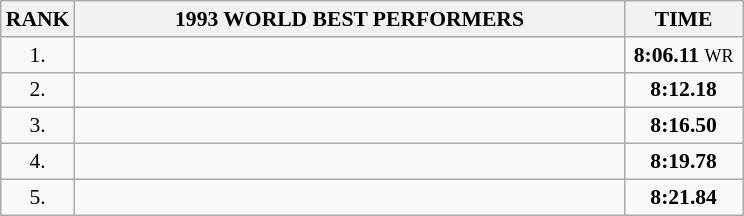<table class="wikitable" style="border-collapse: collapse; font-size: 90%;">
<tr>
<th>RANK</th>
<th align="center" style="width: 25em">1993 WORLD BEST PERFORMERS</th>
<th align="center" style="width: 5em">TIME</th>
</tr>
<tr>
<td align="center">1.</td>
<td></td>
<td align="center"><strong>8:06.11</strong> <small>WR</small></td>
</tr>
<tr>
<td align="center">2.</td>
<td></td>
<td align="center"><strong>8:12.18</strong></td>
</tr>
<tr>
<td align="center">3.</td>
<td></td>
<td align="center"><strong>8:16.50</strong></td>
</tr>
<tr>
<td align="center">4.</td>
<td></td>
<td align="center"><strong>8:19.78</strong></td>
</tr>
<tr>
<td align="center">5.</td>
<td></td>
<td align="center"><strong>8:21.84</strong></td>
</tr>
</table>
